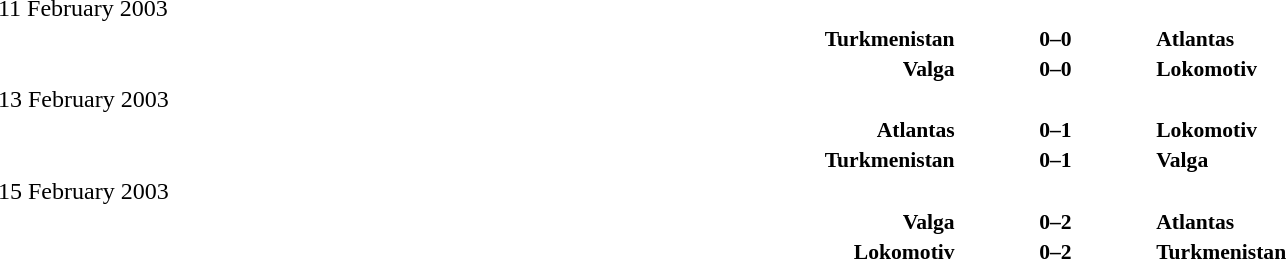<table width=100% cellspacing=1>
<tr>
<th></th>
<th></th>
<th></th>
</tr>
<tr>
<td>11 February 2003</td>
</tr>
<tr style=font-size:90%>
<td align=right><strong>Turkmenistan</strong></td>
<td align=center><strong>0–0</strong></td>
<td><strong>Atlantas</strong></td>
</tr>
<tr style=font-size:90%>
<td align=right><strong>Valga</strong></td>
<td align=center><strong>0–0</strong></td>
<td><strong>Lokomotiv</strong></td>
</tr>
<tr>
<td>13 February 2003</td>
</tr>
<tr style=font-size:90%>
<td align=right><strong>Atlantas</strong></td>
<td align=center><strong>0–1</strong></td>
<td><strong>Lokomotiv</strong></td>
</tr>
<tr style=font-size:90%>
<td align=right><strong>Turkmenistan</strong></td>
<td align=center><strong>0–1</strong></td>
<td><strong>Valga</strong></td>
</tr>
<tr>
<td>15 February 2003</td>
</tr>
<tr style=font-size:90%>
<td align=right><strong>Valga</strong></td>
<td align=center><strong>0–2</strong></td>
<td><strong>Atlantas</strong></td>
</tr>
<tr style=font-size:90%>
<td align=right><strong>Lokomotiv</strong></td>
<td align=center><strong>0–2</strong></td>
<td><strong>Turkmenistan</strong></td>
</tr>
</table>
